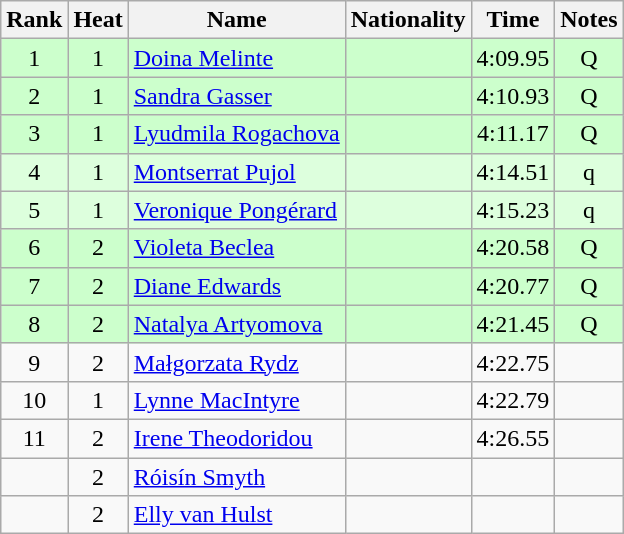<table class="wikitable sortable" style="text-align:center">
<tr>
<th>Rank</th>
<th>Heat</th>
<th>Name</th>
<th>Nationality</th>
<th>Time</th>
<th>Notes</th>
</tr>
<tr bgcolor=ccffcc>
<td>1</td>
<td>1</td>
<td align="left"><a href='#'>Doina Melinte</a></td>
<td align=left></td>
<td>4:09.95</td>
<td>Q</td>
</tr>
<tr bgcolor=ccffcc>
<td>2</td>
<td>1</td>
<td align="left"><a href='#'>Sandra Gasser</a></td>
<td align=left></td>
<td>4:10.93</td>
<td>Q</td>
</tr>
<tr bgcolor=ccffcc>
<td>3</td>
<td>1</td>
<td align="left"><a href='#'>Lyudmila Rogachova</a></td>
<td align=left></td>
<td>4:11.17</td>
<td>Q</td>
</tr>
<tr bgcolor=ddffdd>
<td>4</td>
<td>1</td>
<td align="left"><a href='#'>Montserrat Pujol</a></td>
<td align=left></td>
<td>4:14.51</td>
<td>q</td>
</tr>
<tr bgcolor=ddffdd>
<td>5</td>
<td>1</td>
<td align="left"><a href='#'>Veronique Pongérard</a></td>
<td align=left></td>
<td>4:15.23</td>
<td>q</td>
</tr>
<tr bgcolor=ccffcc>
<td>6</td>
<td>2</td>
<td align="left"><a href='#'>Violeta Beclea</a></td>
<td align=left></td>
<td>4:20.58</td>
<td>Q</td>
</tr>
<tr bgcolor=ccffcc>
<td>7</td>
<td>2</td>
<td align="left"><a href='#'>Diane Edwards</a></td>
<td align=left></td>
<td>4:20.77</td>
<td>Q</td>
</tr>
<tr bgcolor=ccffcc>
<td>8</td>
<td>2</td>
<td align="left"><a href='#'>Natalya Artyomova</a></td>
<td align=left></td>
<td>4:21.45</td>
<td>Q</td>
</tr>
<tr>
<td>9</td>
<td>2</td>
<td align="left"><a href='#'>Małgorzata Rydz</a></td>
<td align=left></td>
<td>4:22.75</td>
<td></td>
</tr>
<tr>
<td>10</td>
<td>1</td>
<td align="left"><a href='#'>Lynne MacIntyre</a></td>
<td align=left></td>
<td>4:22.79</td>
<td></td>
</tr>
<tr>
<td>11</td>
<td>2</td>
<td align="left"><a href='#'>Irene Theodoridou</a></td>
<td align=left></td>
<td>4:26.55</td>
<td></td>
</tr>
<tr>
<td></td>
<td>2</td>
<td align="left"><a href='#'>Róisín Smyth</a></td>
<td align=left></td>
<td></td>
<td></td>
</tr>
<tr>
<td></td>
<td>2</td>
<td align="left"><a href='#'>Elly van Hulst</a></td>
<td align=left></td>
<td></td>
<td></td>
</tr>
</table>
